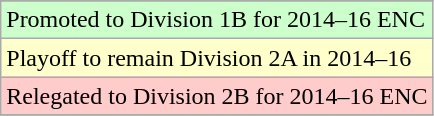<table class="wikitable">
<tr>
</tr>
<tr width=10px bgcolor="#ccffcc">
<td>Promoted to Division 1B for 2014–16 ENC</td>
</tr>
<tr width=10px bgcolor="#ffffcc">
<td>Playoff to remain Division 2A in 2014–16</td>
</tr>
<tr width=10px bgcolor="#ffcccc">
<td>Relegated to Division 2B for 2014–16 ENC</td>
</tr>
<tr>
</tr>
</table>
